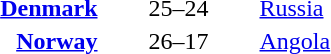<table style="text-align:center">
<tr>
<th width=200></th>
<th width=100></th>
<th width=200></th>
</tr>
<tr>
<td align=right><strong><a href='#'>Denmark</a></strong> </td>
<td>25–24</td>
<td align=left> <a href='#'>Russia</a></td>
</tr>
<tr>
<td align=right><strong><a href='#'>Norway</a></strong> </td>
<td>26–17</td>
<td align=left> <a href='#'>Angola</a></td>
</tr>
</table>
